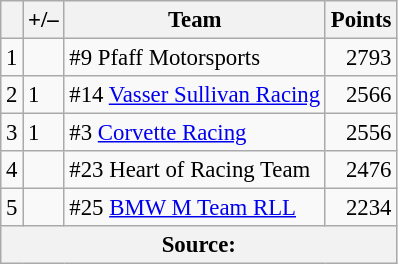<table class="wikitable" style="font-size: 95%;">
<tr>
<th scope="col"></th>
<th scope="col">+/–</th>
<th scope="col">Team</th>
<th scope="col">Points</th>
</tr>
<tr>
<td align=center>1</td>
<td align="left"></td>
<td> #9 Pfaff Motorsports</td>
<td align=right>2793</td>
</tr>
<tr>
<td align=center>2</td>
<td align="left"> 1</td>
<td> #14 <a href='#'>Vasser Sullivan Racing</a></td>
<td align=right>2566</td>
</tr>
<tr>
<td align=center>3</td>
<td align="left"> 1</td>
<td> #3 <a href='#'>Corvette Racing</a></td>
<td align=right>2556</td>
</tr>
<tr>
<td align=center>4</td>
<td align="left"></td>
<td> #23 Heart of Racing Team</td>
<td align=right>2476</td>
</tr>
<tr>
<td align=center>5</td>
<td align="left"></td>
<td> #25 <a href='#'>BMW M Team RLL</a></td>
<td align=right>2234</td>
</tr>
<tr>
<th colspan=5>Source:</th>
</tr>
</table>
